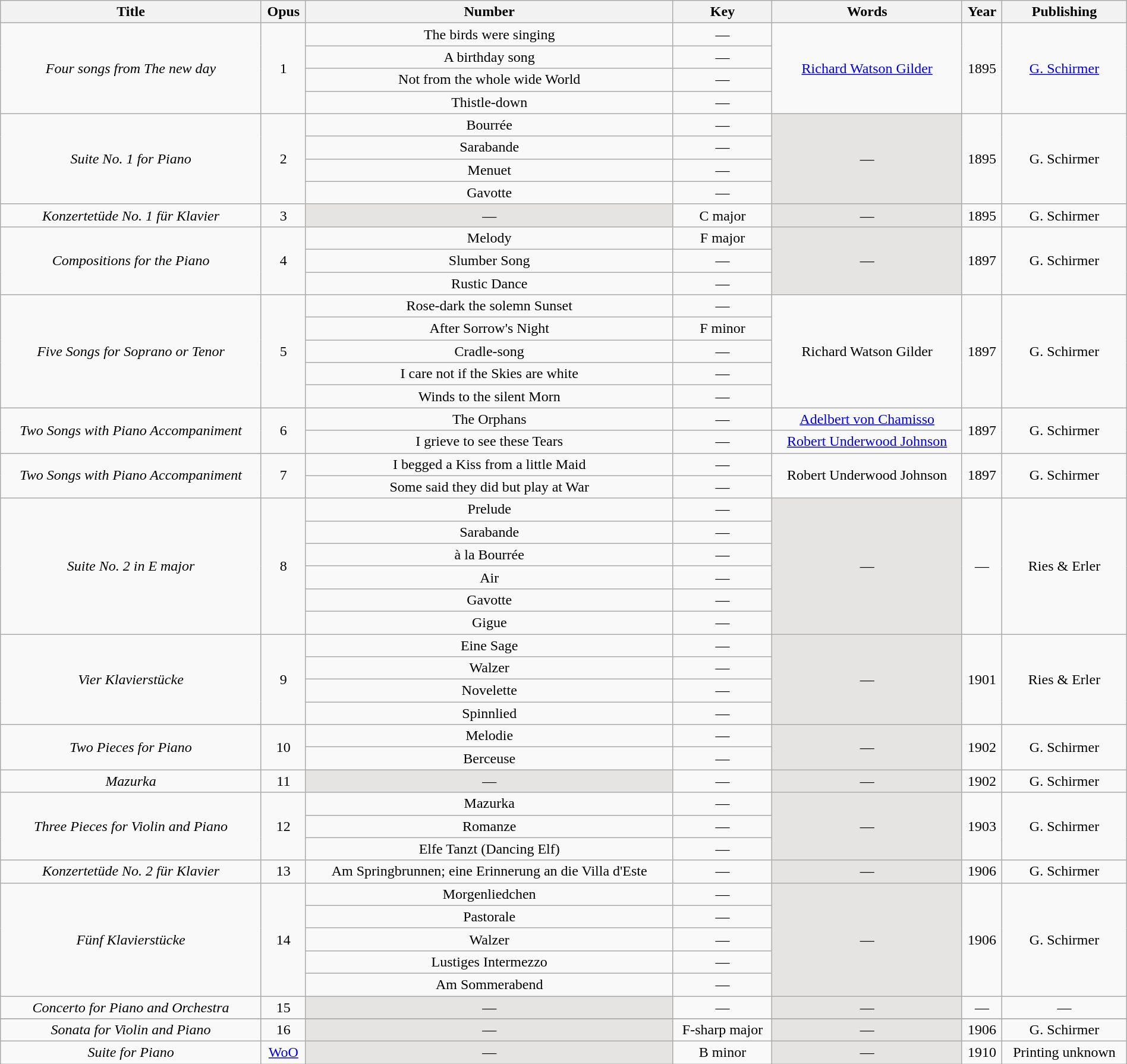<table class="wikitable" style="width:100%; text-align: center">
<tr>
<th>Title</th>
<th>Opus</th>
<th>Number</th>
<th>Key</th>
<th>Words</th>
<th>Year</th>
<th>Publishing</th>
</tr>
<tr>
<td rowspan="4"><em>Four songs from The new day</em></td>
<td rowspan="4">1</td>
<td>The birds were singing</td>
<td>—</td>
<td rowspan="4"><a href='#'>Richard Watson Gilder</a></td>
<td rowspan="4">1895</td>
<td rowspan="4"><a href='#'>G. Schirmer</a></td>
</tr>
<tr>
<td>A birthday song</td>
<td>—</td>
</tr>
<tr>
<td>Not from the whole wide World</td>
<td>—</td>
</tr>
<tr>
<td>Thistle-down</td>
<td>—</td>
</tr>
<tr>
<td rowspan="4"><em>Suite No. 1 for Piano</em></td>
<td rowspan="4">2</td>
<td>Bourrée</td>
<td>—</td>
<td rowspan="4" style="background-color:#E5E4E2;">—</td>
<td rowspan="4">1895</td>
<td rowspan="4">G. Schirmer</td>
</tr>
<tr>
<td>Sarabande</td>
<td>—</td>
</tr>
<tr>
<td>Menuet</td>
<td>—</td>
</tr>
<tr>
<td>Gavotte</td>
<td>—</td>
</tr>
<tr>
<td><em>Konzertetüde No. 1 für Klavier</em></td>
<td>3</td>
<td style="background-color:#E5E4E2;">—</td>
<td>C major</td>
<td style="background-color:#E5E4E2;">—</td>
<td>1895</td>
<td>G. Schirmer</td>
</tr>
<tr>
<td rowspan="3"><em>Compositions for the Piano</em></td>
<td rowspan="3">4</td>
<td>Melody</td>
<td>F major</td>
<td rowspan="3" style="background-color:#E5E4E2;">—</td>
<td rowspan="3">1897</td>
<td rowspan="3">G. Schirmer</td>
</tr>
<tr>
<td>Slumber Song</td>
<td>—</td>
</tr>
<tr>
<td>Rustic Dance</td>
<td>—</td>
</tr>
<tr>
<td rowspan="5"><em>Five Songs for Soprano or Tenor</em></td>
<td rowspan="5">5</td>
<td>Rose-dark the solemn Sunset</td>
<td>—</td>
<td rowspan="5">Richard Watson Gilder</td>
<td rowspan="5">1897</td>
<td rowspan="5">G. Schirmer</td>
</tr>
<tr>
<td>After Sorrow's Night</td>
<td>F minor</td>
</tr>
<tr>
<td>Cradle-song</td>
<td>—</td>
</tr>
<tr>
<td>I care not if the Skies are white</td>
<td>—</td>
</tr>
<tr>
<td>Winds to the silent Morn</td>
<td>—</td>
</tr>
<tr>
<td rowspan="2"><em>Two Songs with Piano Accompaniment</em></td>
<td rowspan="2">6</td>
<td>The Orphans</td>
<td>—</td>
<td><a href='#'>Adelbert von Chamisso</a></td>
<td rowspan="2">1897</td>
<td rowspan="2">G. Schirmer</td>
</tr>
<tr>
<td>I grieve to see these Tears</td>
<td>—</td>
<td><a href='#'>Robert Underwood Johnson</a></td>
</tr>
<tr>
<td rowspan="2"><em>Two Songs with Piano Accompaniment</em></td>
<td rowspan="2">7</td>
<td>I begged a Kiss from a little Maid</td>
<td>—</td>
<td rowspan="2">Robert Underwood Johnson</td>
<td rowspan="2">1897</td>
<td rowspan="2">G. Schirmer</td>
</tr>
<tr>
<td>Some said they did but play at War</td>
<td>—</td>
</tr>
<tr>
<td rowspan="6"><em>Suite No. 2 in E major</em></td>
<td rowspan="6">8</td>
<td>Prelude</td>
<td>—</td>
<td rowspan="6" style="background-color:#E5E4E2;">—</td>
<td rowspan="6">—</td>
<td rowspan="6">Ries & Erler</td>
</tr>
<tr>
<td>Sarabande</td>
<td>—</td>
</tr>
<tr>
<td>à la Bourrée</td>
<td>—</td>
</tr>
<tr>
<td>Air</td>
<td>—</td>
</tr>
<tr>
<td>Gavotte</td>
<td>—</td>
</tr>
<tr>
<td>Gigue</td>
<td>—</td>
</tr>
<tr>
<td rowspan="4"><em>Vier Klavierstücke</em></td>
<td rowspan="4">9</td>
<td>Eine Sage</td>
<td>—</td>
<td rowspan="4" style="background-color:#E5E4E2;">—</td>
<td rowspan="4">1901</td>
<td rowspan="4">Ries & Erler</td>
</tr>
<tr>
<td>Walzer</td>
<td>—</td>
</tr>
<tr>
<td>Novelette</td>
<td>—</td>
</tr>
<tr>
<td>Spinnlied</td>
<td>—</td>
</tr>
<tr>
<td rowspan="2"><em>Two Pieces for Piano</em></td>
<td rowspan="2">10</td>
<td>Melodie</td>
<td>—</td>
<td rowspan="2" style="background-color:#E5E4E2;">—</td>
<td rowspan="2">1902</td>
<td rowspan="2">G. Schirmer</td>
</tr>
<tr>
<td>Berceuse</td>
<td>—</td>
</tr>
<tr>
<td><em>Mazurka</em></td>
<td>11</td>
<td style="background-color:#E5E4E2;">—</td>
<td>—</td>
<td style="background-color:#E5E4E2;">—</td>
<td>1902</td>
<td>G. Schirmer</td>
</tr>
<tr>
<td rowspan="3"><em>Three Pieces for Violin and Piano</em></td>
<td rowspan="3">12</td>
<td>Mazurka</td>
<td>—</td>
<td rowspan="3" style="background-color:#E5E4E2;">—</td>
<td rowspan="3">1903</td>
<td rowspan="3">G. Schirmer</td>
</tr>
<tr>
<td>Romanze</td>
<td>—</td>
</tr>
<tr>
<td>Elfe Tanzt (Dancing Elf)</td>
<td>—</td>
</tr>
<tr>
<td><em>Konzertetüde No. 2 für Klavier</em></td>
<td>13</td>
<td>Am Springbrunnen; eine Erinnerung an die Villa d'Este</td>
<td>—</td>
<td style="background-color:#E5E4E2;">—</td>
<td>1906</td>
<td>G. Schirmer</td>
</tr>
<tr>
<td rowspan="5"><em>Fünf Klavierstücke</em></td>
<td rowspan="5">14</td>
<td>Morgenliedchen</td>
<td>—</td>
<td rowspan="5" style="background-color:#E5E4E2;">—</td>
<td rowspan="5">1906</td>
<td rowspan="5">G. Schirmer</td>
</tr>
<tr>
<td>Pastorale</td>
<td>—</td>
</tr>
<tr>
<td>Walzer</td>
<td>—</td>
</tr>
<tr>
<td>Lustiges Intermezzo</td>
<td>—</td>
</tr>
<tr>
<td>Am Sommerabend</td>
<td>—</td>
</tr>
<tr>
<td><em>Concerto for Piano and Orchestra</em></td>
<td>15</td>
<td style="background-color:#E5E4E2;">—</td>
<td>—</td>
<td style="background-color:#E5E4E2;">—</td>
<td>—</td>
<td>—</td>
</tr>
<tr>
</tr>
<tr>
<td><em>Sonata for Violin and Piano</em></td>
<td>16</td>
<td style="background-color:#E5E4E2;">—</td>
<td>F-sharp major</td>
<td style="background-color:#E5E4E2;">—</td>
<td>1906</td>
<td>G. Schirmer</td>
</tr>
<tr>
<td><em>Suite for Piano</em></td>
<td><a href='#'>WoO</a></td>
<td style="background-color:#E5E4E2;">—</td>
<td>B minor</td>
<td style="background-color:#E5E4E2;">—</td>
<td>1910</td>
<td>Printing unknown</td>
</tr>
</table>
